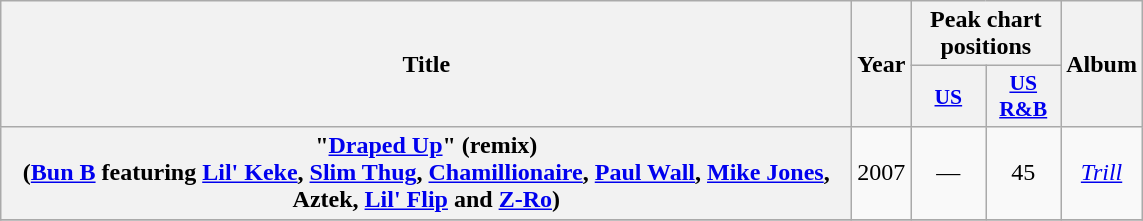<table class="wikitable plainrowheaders" style="text-align:center;">
<tr>
<th scope="col" rowspan="2" style="width:35em;">Title</th>
<th scope="col" rowspan="2">Year</th>
<th scope="col" colspan="2">Peak chart positions</th>
<th scope="col" rowspan="2">Album</th>
</tr>
<tr>
<th scope="col" style="width:3em;font-size:90%;"><a href='#'>US</a></th>
<th scope="col" style="width:3em;font-size:90%;"><a href='#'>US<br>R&B</a></th>
</tr>
<tr>
<th scope="row">"<a href='#'>Draped Up</a>" (remix)<br><span>(<a href='#'>Bun B</a> featuring <a href='#'>Lil' Keke</a>, <a href='#'>Slim Thug</a>, <a href='#'>Chamillionaire</a>, <a href='#'>Paul Wall</a>, <a href='#'>Mike Jones</a>, Aztek, <a href='#'>Lil' Flip</a> and <a href='#'>Z-Ro</a>)</span></th>
<td>2007</td>
<td>—</td>
<td>45</td>
<td><em><a href='#'>Trill</a></em></td>
</tr>
<tr>
</tr>
</table>
